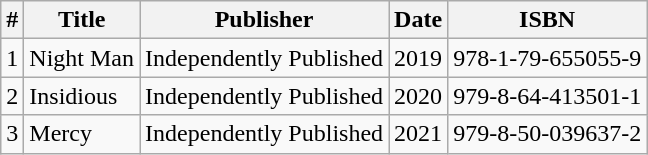<table class=wikitable>
<tr>
<th style="text-align:center">#</th>
<th>Title</th>
<th>Publisher</th>
<th style="text-align:center">Date</th>
<th>ISBN</th>
</tr>
<tr>
<td style="text-align:center">1</td>
<td>Night Man</td>
<td>Independently Published</td>
<td style="text-align:center">2019</td>
<td>978-1-79-655055-9</td>
</tr>
<tr>
<td style="text-align:center">2</td>
<td>Insidious</td>
<td>Independently Published</td>
<td style="text-align:center">2020</td>
<td>979-8-64-413501-1</td>
</tr>
<tr>
<td style="text-align:center">3</td>
<td>Mercy</td>
<td>Independently Published</td>
<td style="text-align:center">2021</td>
<td>979-8-50-039637-2</td>
</tr>
</table>
